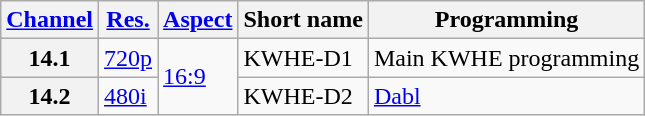<table class="wikitable">
<tr>
<th scope = "col"><a href='#'>Channel</a></th>
<th scope = "col"><a href='#'>Res.</a></th>
<th scope = "col"><a href='#'>Aspect</a></th>
<th scope = "col">Short name</th>
<th scope = "col">Programming</th>
</tr>
<tr>
<th scope = "row">14.1</th>
<td><a href='#'>720p</a></td>
<td rowspan="2"><a href='#'>16:9</a></td>
<td>KWHE-D1</td>
<td>Main KWHE programming</td>
</tr>
<tr>
<th scope = "row">14.2</th>
<td><a href='#'>480i</a></td>
<td>KWHE-D2</td>
<td><a href='#'>Dabl</a></td>
</tr>
</table>
